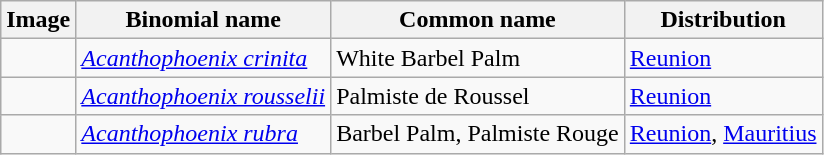<table class="wikitable">
<tr>
<th>Image</th>
<th>Binomial name</th>
<th>Common name</th>
<th>Distribution</th>
</tr>
<tr>
<td></td>
<td><em><a href='#'>Acanthophoenix crinita</a></em></td>
<td>White Barbel Palm</td>
<td><a href='#'>Reunion</a></td>
</tr>
<tr>
<td></td>
<td><em><a href='#'>Acanthophoenix rousselii</a></em></td>
<td>Palmiste de Roussel</td>
<td><a href='#'>Reunion</a></td>
</tr>
<tr>
<td></td>
<td><em><a href='#'>Acanthophoenix rubra</a></em></td>
<td>Barbel Palm, Palmiste Rouge</td>
<td><a href='#'>Reunion</a>, <a href='#'>Mauritius</a></td>
</tr>
</table>
